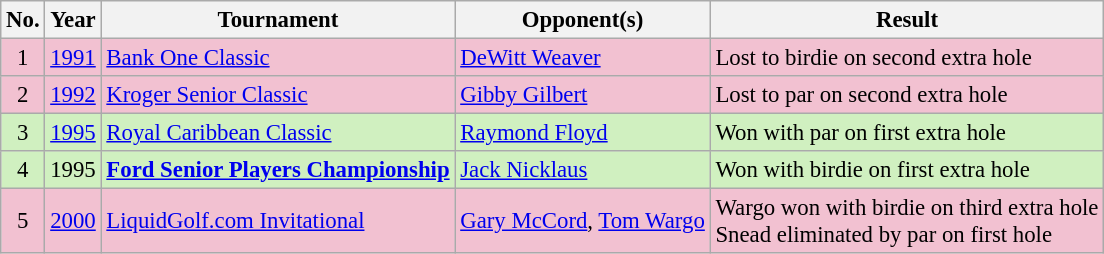<table class="wikitable" style="font-size:95%;">
<tr>
<th>No.</th>
<th>Year</th>
<th>Tournament</th>
<th>Opponent(s)</th>
<th>Result</th>
</tr>
<tr style="background:#F2C1D1;">
<td align=center>1</td>
<td><a href='#'>1991</a></td>
<td><a href='#'>Bank One Classic</a></td>
<td> <a href='#'>DeWitt Weaver</a></td>
<td>Lost to birdie on second extra hole</td>
</tr>
<tr style="background:#F2C1D1;">
<td align=center>2</td>
<td><a href='#'>1992</a></td>
<td><a href='#'>Kroger Senior Classic</a></td>
<td> <a href='#'>Gibby Gilbert</a></td>
<td>Lost to par on second extra hole</td>
</tr>
<tr style="background:#D0F0C0;">
<td align=center>3</td>
<td><a href='#'>1995</a></td>
<td><a href='#'>Royal Caribbean Classic</a></td>
<td> <a href='#'>Raymond Floyd</a></td>
<td>Won with par on first extra hole</td>
</tr>
<tr style="background:#D0F0C0;">
<td align=center>4</td>
<td>1995</td>
<td><strong><a href='#'>Ford Senior Players Championship</a></strong></td>
<td> <a href='#'>Jack Nicklaus</a></td>
<td>Won with birdie on first extra hole</td>
</tr>
<tr style="background:#F2C1D1;">
<td align=center>5</td>
<td><a href='#'>2000</a></td>
<td><a href='#'>LiquidGolf.com Invitational</a></td>
<td> <a href='#'>Gary McCord</a>,  <a href='#'>Tom Wargo</a></td>
<td>Wargo won with birdie on third extra hole<br>Snead eliminated by par on first hole</td>
</tr>
</table>
